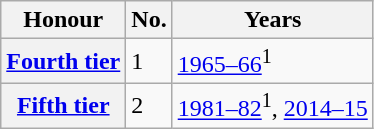<table class="wikitable plainrowheaders">
<tr>
<th scope=col>Honour</th>
<th scope=col>No.</th>
<th scope=col>Years</th>
</tr>
<tr>
<th scope=row><a href='#'>Fourth tier</a></th>
<td>1</td>
<td><a href='#'>1965–66</a><sup>1</sup></td>
</tr>
<tr>
<th scope=row><a href='#'>Fifth tier</a></th>
<td>2</td>
<td><a href='#'>1981–82</a><sup>1</sup>, <a href='#'>2014–15</a></td>
</tr>
</table>
